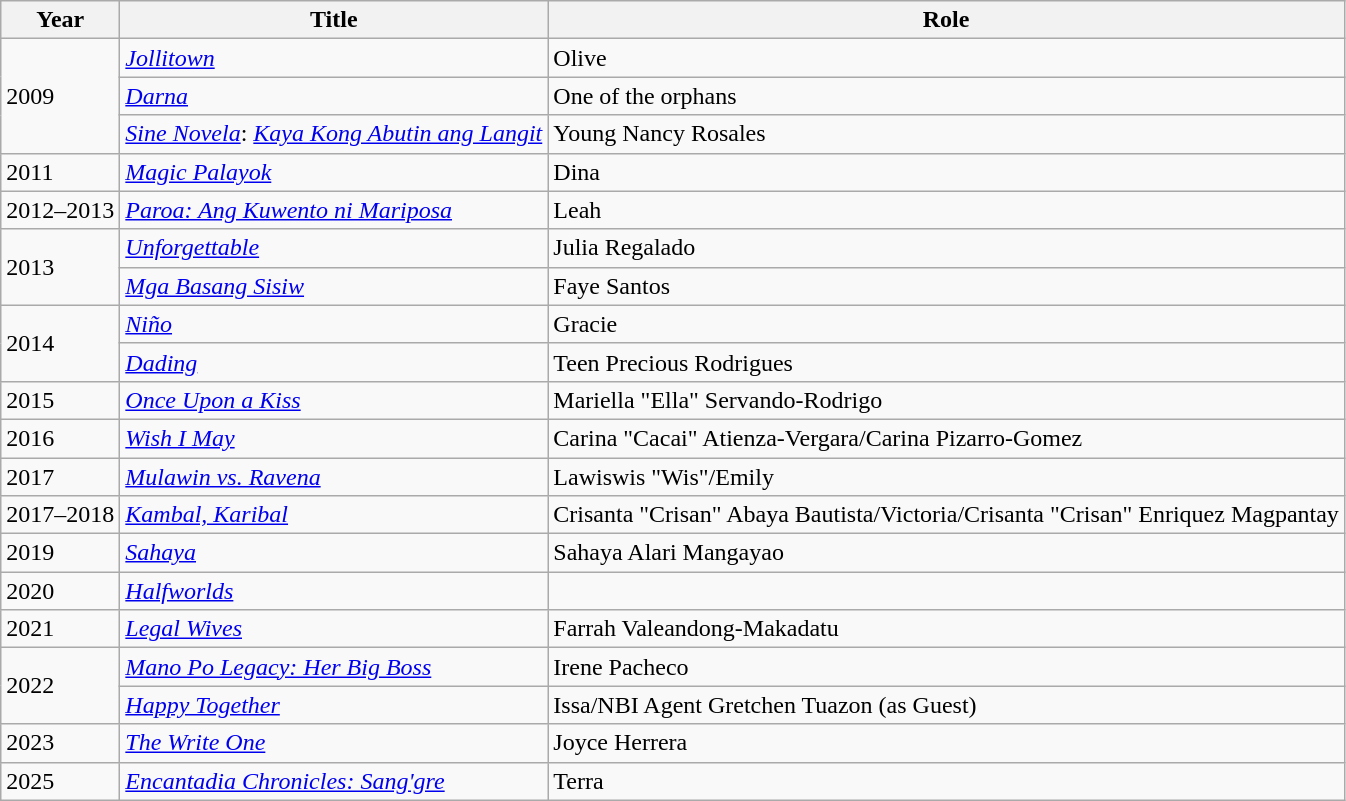<table class="wikitable">
<tr>
<th>Year</th>
<th>Title</th>
<th>Role</th>
</tr>
<tr>
<td rowspan= "3">2009</td>
<td><em><a href='#'>Jollitown</a></em></td>
<td>Olive</td>
</tr>
<tr>
<td><em><a href='#'>Darna</a></em></td>
<td>One of the orphans</td>
</tr>
<tr>
<td><em><a href='#'>Sine Novela</a></em>: <em><a href='#'>Kaya Kong Abutin ang Langit</a></em></td>
<td>Young Nancy Rosales</td>
</tr>
<tr>
<td>2011</td>
<td><em><a href='#'>Magic Palayok</a></em></td>
<td>Dina</td>
</tr>
<tr>
<td>2012–2013</td>
<td><em><a href='#'>Paroa: Ang Kuwento ni Mariposa</a></em></td>
<td>Leah</td>
</tr>
<tr>
<td rowspan= "2">2013</td>
<td><em><a href='#'>Unforgettable</a></em></td>
<td>Julia Regalado</td>
</tr>
<tr>
<td><em><a href='#'>Mga Basang Sisiw</a></em></td>
<td>Faye Santos</td>
</tr>
<tr>
<td rowspan= "2">2014</td>
<td><em><a href='#'>Niño</a></em></td>
<td>Gracie</td>
</tr>
<tr>
<td><em><a href='#'>Dading</a></em></td>
<td>Teen Precious Rodrigues</td>
</tr>
<tr>
<td>2015</td>
<td><em><a href='#'>Once Upon a Kiss</a></em></td>
<td>Mariella "Ella" Servando-Rodrigo</td>
</tr>
<tr>
<td>2016</td>
<td><em><a href='#'>Wish I May</a></em></td>
<td>Carina "Cacai" Atienza-Vergara/Carina Pizarro-Gomez</td>
</tr>
<tr>
<td>2017</td>
<td><em><a href='#'>Mulawin vs. Ravena</a></em></td>
<td>Lawiswis "Wis"/Emily</td>
</tr>
<tr>
<td>2017–2018</td>
<td><em><a href='#'>Kambal, Karibal</a></em></td>
<td>Crisanta "Crisan" Abaya Bautista/Victoria/Crisanta "Crisan" Enriquez Magpantay</td>
</tr>
<tr>
<td>2019</td>
<td><em><a href='#'>Sahaya</a></em></td>
<td>Sahaya Alari Mangayao</td>
</tr>
<tr>
<td>2020</td>
<td><em><a href='#'>Halfworlds</a></em></td>
<td></td>
</tr>
<tr>
<td>2021</td>
<td><em><a href='#'>Legal Wives</a></em></td>
<td>Farrah Valeandong-Makadatu</td>
</tr>
<tr>
<td rowspan="2">2022</td>
<td><em><a href='#'>Mano Po Legacy: Her Big Boss</a></em></td>
<td>Irene Pacheco</td>
</tr>
<tr>
<td><em><a href='#'>Happy Together</a></em></td>
<td>Issa/NBI Agent Gretchen Tuazon (as Guest)</td>
</tr>
<tr>
<td>2023</td>
<td><em><a href='#'>The Write One</a></em></td>
<td>Joyce Herrera</td>
</tr>
<tr>
<td>2025</td>
<td><em><a href='#'>Encantadia Chronicles: Sang'gre</a></em></td>
<td>Terra</td>
</tr>
</table>
